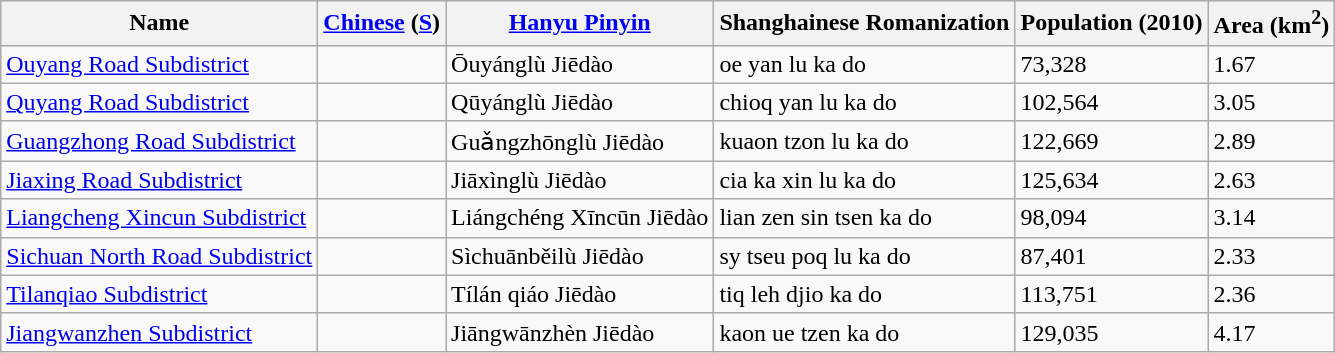<table class="wikitable">
<tr>
<th>Name</th>
<th><a href='#'>Chinese</a> (<a href='#'>S</a>)</th>
<th><a href='#'>Hanyu Pinyin</a></th>
<th>Shanghainese Romanization</th>
<th>Population (2010)</th>
<th>Area (km<sup>2</sup>)</th>
</tr>
<tr>
<td><a href='#'>Ouyang Road Subdistrict</a></td>
<td></td>
<td>Ōuyánglù Jiēdào</td>
<td>oe yan lu ka do</td>
<td>73,328</td>
<td>1.67</td>
</tr>
<tr>
<td><a href='#'>Quyang Road Subdistrict</a></td>
<td></td>
<td>Qūyánglù Jiēdào</td>
<td>chioq yan lu ka do</td>
<td>102,564</td>
<td>3.05</td>
</tr>
<tr>
<td><a href='#'>Guangzhong Road Subdistrict</a></td>
<td></td>
<td>Guǎngzhōnglù Jiēdào</td>
<td>kuaon tzon lu ka do</td>
<td>122,669</td>
<td>2.89</td>
</tr>
<tr>
<td><a href='#'>Jiaxing Road Subdistrict</a></td>
<td></td>
<td>Jiāxìnglù Jiēdào</td>
<td>cia ka xin lu ka do</td>
<td>125,634</td>
<td>2.63</td>
</tr>
<tr>
<td><a href='#'>Liangcheng Xincun Subdistrict</a></td>
<td></td>
<td>Liángchéng Xīncūn Jiēdào</td>
<td>lian zen sin tsen ka do</td>
<td>98,094</td>
<td>3.14</td>
</tr>
<tr>
<td><a href='#'>Sichuan North Road Subdistrict</a></td>
<td></td>
<td>Sìchuānběilù Jiēdào</td>
<td>sy tseu poq lu ka do</td>
<td>87,401</td>
<td>2.33</td>
</tr>
<tr>
<td><a href='#'>Tilanqiao Subdistrict</a></td>
<td></td>
<td>Tílán qiáo Jiēdào</td>
<td>tiq leh djio ka do</td>
<td>113,751</td>
<td>2.36</td>
</tr>
<tr>
<td><a href='#'>Jiangwanzhen Subdistrict</a></td>
<td></td>
<td>Jiāngwānzhèn Jiēdào</td>
<td>kaon ue tzen ka do</td>
<td>129,035</td>
<td>4.17</td>
</tr>
</table>
